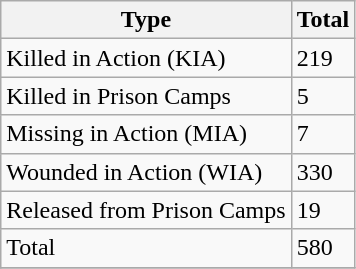<table class="wikitable">
<tr>
<th scope="col">Type</th>
<th scope="col">Total</th>
</tr>
<tr>
<td>Killed in Action (KIA)</td>
<td>219</td>
</tr>
<tr>
<td>Killed in Prison Camps</td>
<td>5</td>
</tr>
<tr>
<td>Missing in Action (MIA)</td>
<td>7</td>
</tr>
<tr>
<td>Wounded in Action (WIA)</td>
<td>330</td>
</tr>
<tr>
<td>Released from Prison Camps</td>
<td>19</td>
</tr>
<tr>
<td>Total</td>
<td>580</td>
</tr>
<tr>
</tr>
</table>
